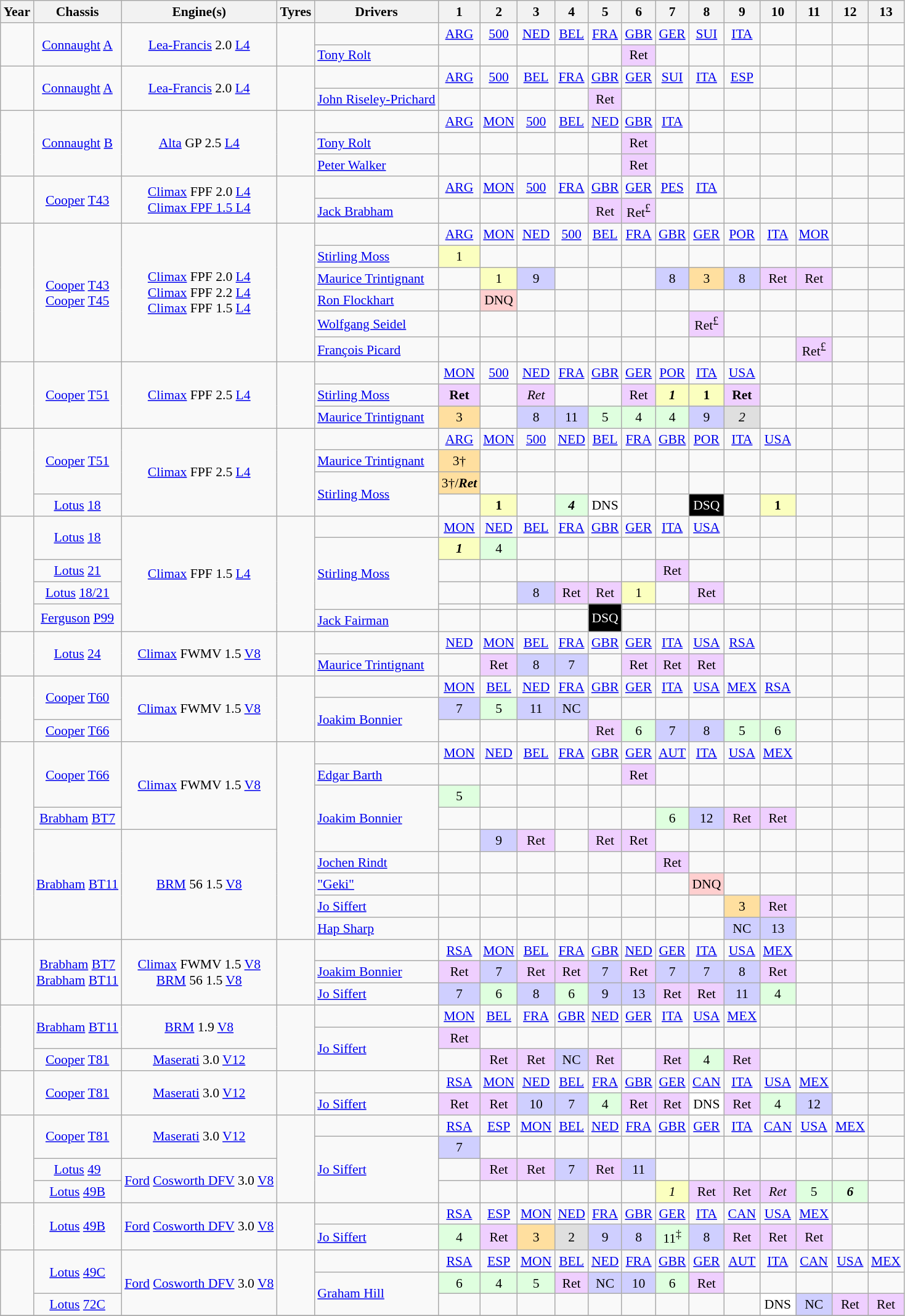<table class="wikitable" style="text-align:center; font-size:90%">
<tr>
<th>Year</th>
<th>Chassis</th>
<th>Engine(s)</th>
<th>Tyres</th>
<th>Drivers</th>
<th>1</th>
<th>2</th>
<th>3</th>
<th>4</th>
<th>5</th>
<th>6</th>
<th>7</th>
<th>8</th>
<th>9</th>
<th>10</th>
<th>11</th>
<th>12</th>
<th>13</th>
</tr>
<tr>
<td rowspan=2></td>
<td rowspan=2><a href='#'>Connaught</a> <a href='#'>A</a></td>
<td rowspan=2><a href='#'>Lea-Francis</a> 2.0 <a href='#'>L4</a></td>
<td rowspan=2></td>
<td></td>
<td><a href='#'>ARG</a></td>
<td><a href='#'>500</a></td>
<td><a href='#'>NED</a></td>
<td><a href='#'>BEL</a></td>
<td><a href='#'>FRA</a></td>
<td><a href='#'>GBR</a></td>
<td><a href='#'>GER</a></td>
<td><a href='#'>SUI</a></td>
<td><a href='#'>ITA</a></td>
<td></td>
<td></td>
<td></td>
<td></td>
</tr>
<tr>
<td align="left"> <a href='#'>Tony Rolt</a></td>
<td></td>
<td></td>
<td></td>
<td></td>
<td></td>
<td style="background:#EFCFFF;">Ret</td>
<td></td>
<td></td>
<td></td>
<td></td>
<td></td>
<td></td>
<td></td>
</tr>
<tr>
<td rowspan=2></td>
<td rowspan=2><a href='#'>Connaught</a> <a href='#'>A</a></td>
<td rowspan=2><a href='#'>Lea-Francis</a> 2.0 <a href='#'>L4</a></td>
<td rowspan=2></td>
<td></td>
<td><a href='#'>ARG</a></td>
<td><a href='#'>500</a></td>
<td><a href='#'>BEL</a></td>
<td><a href='#'>FRA</a></td>
<td><a href='#'>GBR</a></td>
<td><a href='#'>GER</a></td>
<td><a href='#'>SUI</a></td>
<td><a href='#'>ITA</a></td>
<td><a href='#'>ESP</a></td>
<td></td>
<td></td>
<td></td>
<td></td>
</tr>
<tr>
<td align="left"> <a href='#'>John Riseley-Prichard</a></td>
<td></td>
<td></td>
<td></td>
<td></td>
<td style="background:#EFCFFF;">Ret</td>
<td></td>
<td></td>
<td></td>
<td></td>
<td></td>
<td></td>
<td></td>
<td></td>
</tr>
<tr>
<td rowspan=3></td>
<td rowspan=3><a href='#'>Connaught</a> <a href='#'>B</a></td>
<td rowspan=3><a href='#'>Alta</a> GP 2.5 <a href='#'>L4</a></td>
<td rowspan=3></td>
<td></td>
<td><a href='#'>ARG</a></td>
<td><a href='#'>MON</a></td>
<td><a href='#'>500</a></td>
<td><a href='#'>BEL</a></td>
<td><a href='#'>NED</a></td>
<td><a href='#'>GBR</a></td>
<td><a href='#'>ITA</a></td>
<td></td>
<td></td>
<td></td>
<td></td>
<td></td>
<td></td>
</tr>
<tr>
<td align="left"> <a href='#'>Tony Rolt</a></td>
<td></td>
<td></td>
<td></td>
<td></td>
<td></td>
<td style="background:#EFCFFF;">Ret</td>
<td></td>
<td></td>
<td></td>
<td></td>
<td></td>
<td></td>
<td></td>
</tr>
<tr>
<td align="left"> <a href='#'>Peter Walker</a></td>
<td></td>
<td></td>
<td></td>
<td></td>
<td></td>
<td style="background:#EFCFFF;">Ret</td>
<td></td>
<td></td>
<td></td>
<td></td>
<td></td>
<td></td>
<td></td>
</tr>
<tr>
<td rowspan=2></td>
<td rowspan=2><a href='#'>Cooper</a> <a href='#'>T43</a></td>
<td rowspan=2><a href='#'>Climax</a> FPF 2.0 <a href='#'>L4</a><br><a href='#'>Climax FPF 1.5 L4</a></td>
<td rowspan=2></td>
<td></td>
<td><a href='#'>ARG</a></td>
<td><a href='#'>MON</a></td>
<td><a href='#'>500</a></td>
<td><a href='#'>FRA</a></td>
<td><a href='#'>GBR</a></td>
<td><a href='#'>GER</a></td>
<td><a href='#'>PES</a></td>
<td><a href='#'>ITA</a></td>
<td></td>
<td></td>
<td></td>
<td></td>
<td></td>
</tr>
<tr>
<td align="left"> <a href='#'>Jack Brabham</a></td>
<td></td>
<td></td>
<td></td>
<td></td>
<td style="background:#EFCFFF;">Ret</td>
<td style="background:#EFCFFF;">Ret<sup>£</sup></td>
<td></td>
<td></td>
<td></td>
<td></td>
<td></td>
<td></td>
<td></td>
</tr>
<tr>
<td rowspan=6></td>
<td rowspan=6><a href='#'>Cooper</a> <a href='#'>T43</a><br><a href='#'>Cooper</a> <a href='#'>T45</a></td>
<td rowspan=6><a href='#'>Climax</a> FPF 2.0 <a href='#'>L4</a><br><a href='#'>Climax</a> FPF 2.2 <a href='#'>L4</a><br><a href='#'>Climax</a> FPF 1.5 <a href='#'>L4</a></td>
<td rowspan=6><br></td>
<td></td>
<td><a href='#'>ARG</a></td>
<td><a href='#'>MON</a></td>
<td><a href='#'>NED</a></td>
<td><a href='#'>500</a></td>
<td><a href='#'>BEL</a></td>
<td><a href='#'>FRA</a></td>
<td><a href='#'>GBR</a></td>
<td><a href='#'>GER</a></td>
<td><a href='#'>POR</a></td>
<td><a href='#'>ITA</a></td>
<td><a href='#'>MOR</a></td>
<td></td>
<td></td>
</tr>
<tr>
<td align="left"> <a href='#'>Stirling Moss</a></td>
<td style="background:#FBFFBF;">1</td>
<td></td>
<td></td>
<td></td>
<td></td>
<td></td>
<td></td>
<td></td>
<td></td>
<td></td>
<td></td>
<td></td>
<td></td>
</tr>
<tr>
<td align="left"> <a href='#'>Maurice Trintignant</a></td>
<td></td>
<td style="background:#FBFFBF;">1</td>
<td style="background:#CFCFFF;">9</td>
<td></td>
<td></td>
<td></td>
<td style="background:#CFCFFF;">8</td>
<td style="background:#FFDF9F;">3</td>
<td style="background:#CFCFFF;">8</td>
<td style="background:#EFCFFF;">Ret</td>
<td style="background:#EFCFFF;">Ret</td>
<td></td>
<td></td>
</tr>
<tr>
<td align="left"> <a href='#'>Ron Flockhart</a></td>
<td></td>
<td style="background:#FFCFCF;">DNQ</td>
<td></td>
<td></td>
<td></td>
<td></td>
<td></td>
<td></td>
<td></td>
<td></td>
<td></td>
<td></td>
<td></td>
</tr>
<tr>
<td align="left"> <a href='#'>Wolfgang Seidel</a></td>
<td></td>
<td></td>
<td></td>
<td></td>
<td></td>
<td></td>
<td></td>
<td style="background:#EFCFFF;">Ret<sup>£</sup></td>
<td></td>
<td></td>
<td></td>
<td></td>
<td></td>
</tr>
<tr>
<td align="left"> <a href='#'>François Picard</a></td>
<td></td>
<td></td>
<td></td>
<td></td>
<td></td>
<td></td>
<td></td>
<td></td>
<td></td>
<td></td>
<td style="background:#EFCFFF;">Ret<sup>£</sup></td>
<td></td>
<td></td>
</tr>
<tr>
<td rowspan=3></td>
<td rowspan=3><a href='#'>Cooper</a> <a href='#'>T51</a></td>
<td rowspan=3><a href='#'>Climax</a> FPF 2.5 <a href='#'>L4</a></td>
<td rowspan=3></td>
<td></td>
<td><a href='#'>MON</a></td>
<td><a href='#'>500</a></td>
<td><a href='#'>NED</a></td>
<td><a href='#'>FRA</a></td>
<td><a href='#'>GBR</a></td>
<td><a href='#'>GER</a></td>
<td><a href='#'>POR</a></td>
<td><a href='#'>ITA</a></td>
<td><a href='#'>USA</a></td>
<td></td>
<td></td>
<td></td>
<td></td>
</tr>
<tr>
<td align="left"> <a href='#'>Stirling Moss</a></td>
<td style="background:#EFCFFF;"><strong>Ret</strong></td>
<td></td>
<td style="background:#EFCFFF;"><em>Ret</em></td>
<td></td>
<td></td>
<td style="background:#EFCFFF;">Ret</td>
<td style="background:#FBFFBF;"><strong><em>1</em></strong></td>
<td style="background:#FBFFBF;"><strong>1</strong></td>
<td style="background:#EFCFFF;"><strong>Ret</strong></td>
<td></td>
<td></td>
<td></td>
<td></td>
</tr>
<tr>
<td align="left"> <a href='#'>Maurice Trintignant</a></td>
<td style="background:#FFDF9F;">3</td>
<td></td>
<td style="background:#CFCFFF;">8</td>
<td style="background:#CFCFFF;">11</td>
<td style="background:#DFFFDF;">5</td>
<td style="background:#DFFFDF;">4</td>
<td style="background:#DFFFDF;">4</td>
<td style="background:#CFCFFF;">9</td>
<td style="background:#DFDFDF;"><em>2</em></td>
<td></td>
<td></td>
<td></td>
<td></td>
</tr>
<tr>
<td rowspan=4></td>
<td rowspan=3><a href='#'>Cooper</a> <a href='#'>T51</a></td>
<td rowspan=4><a href='#'>Climax</a> FPF 2.5 <a href='#'>L4</a></td>
<td rowspan=4></td>
<td></td>
<td><a href='#'>ARG</a></td>
<td><a href='#'>MON</a></td>
<td><a href='#'>500</a></td>
<td><a href='#'>NED</a></td>
<td><a href='#'>BEL</a></td>
<td><a href='#'>FRA</a></td>
<td><a href='#'>GBR</a></td>
<td><a href='#'>POR</a></td>
<td><a href='#'>ITA</a></td>
<td><a href='#'>USA</a></td>
<td></td>
<td></td>
<td></td>
</tr>
<tr>
<td align="left"> <a href='#'>Maurice Trintignant</a></td>
<td style="background:#FFDF9F;">3†</td>
<td></td>
<td></td>
<td></td>
<td></td>
<td></td>
<td></td>
<td></td>
<td></td>
<td></td>
<td></td>
<td></td>
<td></td>
</tr>
<tr>
<td align="left" rowspan=2> <a href='#'>Stirling Moss</a></td>
<td style="background:#FFDF9F;">3†/<strong><em>Ret</em></strong></td>
<td></td>
<td></td>
<td></td>
<td></td>
<td></td>
<td></td>
<td></td>
<td></td>
<td></td>
<td></td>
<td></td>
<td></td>
</tr>
<tr>
<td><a href='#'>Lotus</a> <a href='#'>18</a></td>
<td></td>
<td style="background:#FBFFBF;"><strong>1</strong></td>
<td></td>
<td style="background:#DFFFDF;"><strong><em>4</em></strong></td>
<td style="background:#ffffff;">DNS</td>
<td></td>
<td></td>
<td style="background:#000000; color:white">DSQ</td>
<td></td>
<td style="background:#FBFFBF;"><strong>1</strong></td>
<td></td>
<td></td>
<td></td>
</tr>
<tr>
<td rowspan=6></td>
<td rowspan=2><a href='#'>Lotus</a> <a href='#'>18</a></td>
<td rowspan=6><a href='#'>Climax</a> FPF 1.5 <a href='#'>L4</a></td>
<td rowspan=6></td>
<td></td>
<td><a href='#'>MON</a></td>
<td><a href='#'>NED</a></td>
<td><a href='#'>BEL</a></td>
<td><a href='#'>FRA</a></td>
<td><a href='#'>GBR</a></td>
<td><a href='#'>GER</a></td>
<td><a href='#'>ITA</a></td>
<td><a href='#'>USA</a></td>
<td></td>
<td></td>
<td></td>
<td></td>
<td></td>
</tr>
<tr>
<td align="left" rowspan=4> <a href='#'>Stirling Moss</a></td>
<td style="background:#FBFFBF;"><strong><em>1</em></strong></td>
<td style="background:#DFFFDF;">4</td>
<td></td>
<td></td>
<td></td>
<td></td>
<td></td>
<td></td>
<td></td>
<td></td>
<td></td>
<td></td>
<td></td>
</tr>
<tr>
<td><a href='#'>Lotus</a> <a href='#'>21</a></td>
<td></td>
<td></td>
<td></td>
<td></td>
<td></td>
<td></td>
<td style="background:#EFCFFF;">Ret</td>
<td></td>
<td></td>
<td></td>
<td></td>
<td></td>
<td></td>
</tr>
<tr>
<td><a href='#'>Lotus</a> <a href='#'>18/21</a></td>
<td></td>
<td></td>
<td style="background:#CFCFFF;">8</td>
<td style="background:#EFCFFF;">Ret</td>
<td style="background:#EFCFFF;">Ret</td>
<td style="background:#FBFFBF;">1</td>
<td></td>
<td style="background:#EFCFFF;">Ret</td>
<td></td>
<td></td>
<td></td>
<td></td>
<td></td>
</tr>
<tr>
<td rowspan=2><a href='#'>Ferguson</a> <a href='#'>P99</a></td>
<td></td>
<td></td>
<td></td>
<td></td>
<td rowspan=2 style="background:#000000; color:white">DSQ</td>
<td></td>
<td></td>
<td></td>
<td></td>
<td></td>
<td></td>
<td></td>
<td></td>
</tr>
<tr>
<td align="left"> <a href='#'>Jack Fairman</a></td>
<td></td>
<td></td>
<td></td>
<td></td>
<td></td>
<td></td>
<td></td>
<td></td>
<td></td>
<td></td>
<td></td>
<td></td>
</tr>
<tr>
<td rowspan=2></td>
<td rowspan=2><a href='#'>Lotus</a> <a href='#'>24</a></td>
<td rowspan=2><a href='#'>Climax</a> FWMV 1.5 <a href='#'>V8</a></td>
<td rowspan=2></td>
<td></td>
<td><a href='#'>NED</a></td>
<td><a href='#'>MON</a></td>
<td><a href='#'>BEL</a></td>
<td><a href='#'>FRA</a></td>
<td><a href='#'>GBR</a></td>
<td><a href='#'>GER</a></td>
<td><a href='#'>ITA</a></td>
<td><a href='#'>USA</a></td>
<td><a href='#'>RSA</a></td>
<td></td>
<td></td>
<td></td>
<td></td>
</tr>
<tr>
<td align="left"> <a href='#'>Maurice Trintignant</a></td>
<td></td>
<td style="background:#EFCFFF;">Ret</td>
<td style="background:#CFCFFF;">8</td>
<td style="background:#CFCFFF;">7</td>
<td></td>
<td style="background:#EFCFFF;">Ret</td>
<td style="background:#EFCFFF;">Ret</td>
<td style="background:#EFCFFF;">Ret</td>
<td></td>
<td></td>
<td></td>
<td></td>
<td></td>
</tr>
<tr>
<td rowspan=3></td>
<td rowspan=2><a href='#'>Cooper</a> <a href='#'>T60</a></td>
<td rowspan=3><a href='#'>Climax</a> FWMV 1.5 <a href='#'>V8</a></td>
<td rowspan=3></td>
<td></td>
<td><a href='#'>MON</a></td>
<td><a href='#'>BEL</a></td>
<td><a href='#'>NED</a></td>
<td><a href='#'>FRA</a></td>
<td><a href='#'>GBR</a></td>
<td><a href='#'>GER</a></td>
<td><a href='#'>ITA</a></td>
<td><a href='#'>USA</a></td>
<td><a href='#'>MEX</a></td>
<td><a href='#'>RSA</a></td>
<td></td>
<td></td>
<td></td>
</tr>
<tr>
<td align="left" rowspan=2> <a href='#'>Joakim Bonnier</a></td>
<td style="background:#CFCFFF;">7</td>
<td style="background:#DFFFDF;">5</td>
<td style="background:#CFCFFF;">11</td>
<td style="background:#CFCFFF;">NC</td>
<td></td>
<td></td>
<td></td>
<td></td>
<td></td>
<td></td>
<td></td>
<td></td>
<td></td>
</tr>
<tr>
<td><a href='#'>Cooper</a> <a href='#'>T66</a></td>
<td></td>
<td></td>
<td></td>
<td></td>
<td style="background:#EFCFFF;">Ret</td>
<td style="background:#DFFFDF;">6</td>
<td style="background:#CFCFFF;">7</td>
<td style="background:#CFCFFF;">8</td>
<td style="background:#DFFFDF;">5</td>
<td style="background:#DFFFDF;">6</td>
<td></td>
<td></td>
<td></td>
</tr>
<tr>
<td rowspan=9></td>
<td rowspan=3><a href='#'>Cooper</a> <a href='#'>T66</a></td>
<td rowspan=4><a href='#'>Climax</a> FWMV 1.5 <a href='#'>V8</a></td>
<td rowspan=9></td>
<td></td>
<td><a href='#'>MON</a></td>
<td><a href='#'>NED</a></td>
<td><a href='#'>BEL</a></td>
<td><a href='#'>FRA</a></td>
<td><a href='#'>GBR</a></td>
<td><a href='#'>GER</a></td>
<td><a href='#'>AUT</a></td>
<td><a href='#'>ITA</a></td>
<td><a href='#'>USA</a></td>
<td><a href='#'>MEX</a></td>
<td></td>
<td></td>
<td></td>
</tr>
<tr>
<td align="left"> <a href='#'>Edgar Barth</a></td>
<td></td>
<td></td>
<td></td>
<td></td>
<td></td>
<td style="background:#EFCFFF;">Ret</td>
<td></td>
<td></td>
<td></td>
<td></td>
<td></td>
<td></td>
<td></td>
</tr>
<tr>
<td align="left" rowspan=3> <a href='#'>Joakim Bonnier</a></td>
<td style="background:#DFFFDF;">5</td>
<td></td>
<td></td>
<td></td>
<td></td>
<td></td>
<td></td>
<td></td>
<td></td>
<td></td>
<td></td>
<td></td>
<td></td>
</tr>
<tr>
<td><a href='#'>Brabham</a> <a href='#'>BT7</a></td>
<td></td>
<td></td>
<td></td>
<td></td>
<td></td>
<td></td>
<td style="background:#DFFFDF;">6</td>
<td style="background:#CFCFFF;">12</td>
<td style="background:#EFCFFF;">Ret</td>
<td style="background:#EFCFFF;">Ret</td>
<td></td>
<td></td>
<td></td>
</tr>
<tr>
<td rowspan=5><a href='#'>Brabham</a> <a href='#'>BT11</a></td>
<td rowspan=5><a href='#'>BRM</a> 56 1.5 <a href='#'>V8</a></td>
<td></td>
<td style="background:#CFCFFF;">9</td>
<td style="background:#EFCFFF;">Ret</td>
<td></td>
<td style="background:#EFCFFF;">Ret</td>
<td style="background:#EFCFFF;">Ret</td>
<td></td>
<td></td>
<td></td>
<td></td>
<td></td>
<td></td>
<td></td>
</tr>
<tr>
<td align="left"> <a href='#'>Jochen Rindt</a></td>
<td></td>
<td></td>
<td></td>
<td></td>
<td></td>
<td></td>
<td style="background:#EFCFFF;">Ret</td>
<td></td>
<td></td>
<td></td>
<td></td>
<td></td>
<td></td>
</tr>
<tr>
<td align="left"> <a href='#'>"Geki"</a></td>
<td></td>
<td></td>
<td></td>
<td></td>
<td></td>
<td></td>
<td></td>
<td style="background:#FFCFCF;">DNQ</td>
<td></td>
<td></td>
<td></td>
<td></td>
<td></td>
</tr>
<tr>
<td align="left"> <a href='#'>Jo Siffert</a></td>
<td></td>
<td></td>
<td></td>
<td></td>
<td></td>
<td></td>
<td></td>
<td></td>
<td style="background:#FFDF9F;">3</td>
<td style="background:#EFCFFF;">Ret</td>
<td></td>
<td></td>
<td></td>
</tr>
<tr>
<td align="left"> <a href='#'>Hap Sharp</a></td>
<td></td>
<td></td>
<td></td>
<td></td>
<td></td>
<td></td>
<td></td>
<td></td>
<td style="background:#CFCFFF;">NC</td>
<td style="background:#CFCFFF;">13</td>
<td></td>
<td></td>
<td></td>
</tr>
<tr>
<td rowspan=3></td>
<td rowspan=3><a href='#'>Brabham</a> <a href='#'>BT7</a><br><a href='#'>Brabham</a> <a href='#'>BT11</a></td>
<td rowspan=3><a href='#'>Climax</a> FWMV 1.5 <a href='#'>V8</a><br><a href='#'>BRM</a> 56 1.5 <a href='#'>V8</a></td>
<td rowspan=3></td>
<td></td>
<td><a href='#'>RSA</a></td>
<td><a href='#'>MON</a></td>
<td><a href='#'>BEL</a></td>
<td><a href='#'>FRA</a></td>
<td><a href='#'>GBR</a></td>
<td><a href='#'>NED</a></td>
<td><a href='#'>GER</a></td>
<td><a href='#'>ITA</a></td>
<td><a href='#'>USA</a></td>
<td><a href='#'>MEX</a></td>
<td></td>
<td></td>
<td></td>
</tr>
<tr>
<td align="left"> <a href='#'>Joakim Bonnier</a></td>
<td style="background:#EFCFFF;">Ret</td>
<td style="background:#CFCFFF;">7</td>
<td style="background:#EFCFFF;">Ret</td>
<td style="background:#EFCFFF;">Ret</td>
<td style="background:#CFCFFF;">7</td>
<td style="background:#EFCFFF;">Ret</td>
<td style="background:#CFCFFF;">7</td>
<td style="background:#CFCFFF;">7</td>
<td style="background:#CFCFFF;">8</td>
<td style="background:#EFCFFF;">Ret</td>
<td></td>
<td></td>
<td></td>
</tr>
<tr>
<td align="left"> <a href='#'>Jo Siffert</a></td>
<td style="background:#CFCFFF;">7</td>
<td style="background:#DFFFDF;">6</td>
<td style="background:#CFCFFF;">8</td>
<td style="background:#DFFFDF;">6</td>
<td style="background:#CFCFFF;">9</td>
<td style="background:#CFCFFF;">13</td>
<td style="background:#EFCFFF;">Ret</td>
<td style="background:#EFCFFF;">Ret</td>
<td style="background:#CFCFFF;">11</td>
<td style="background:#DFFFDF;">4</td>
<td></td>
<td></td>
<td></td>
</tr>
<tr>
<td rowspan=3></td>
<td rowspan=2><a href='#'>Brabham</a> <a href='#'>BT11</a></td>
<td rowspan=2><a href='#'>BRM</a> 1.9 <a href='#'>V8</a></td>
<td rowspan=3></td>
<td></td>
<td><a href='#'>MON</a></td>
<td><a href='#'>BEL</a></td>
<td><a href='#'>FRA</a></td>
<td><a href='#'>GBR</a></td>
<td><a href='#'>NED</a></td>
<td><a href='#'>GER</a></td>
<td><a href='#'>ITA</a></td>
<td><a href='#'>USA</a></td>
<td><a href='#'>MEX</a></td>
<td></td>
<td></td>
<td></td>
<td></td>
</tr>
<tr>
<td align="left" rowspan=2> <a href='#'>Jo Siffert</a></td>
<td style="background:#EFCFFF;">Ret</td>
<td></td>
<td></td>
<td></td>
<td></td>
<td></td>
<td></td>
<td></td>
<td></td>
<td></td>
<td></td>
<td></td>
<td></td>
</tr>
<tr>
<td><a href='#'>Cooper</a> <a href='#'>T81</a></td>
<td><a href='#'>Maserati</a> 3.0 <a href='#'>V12</a></td>
<td></td>
<td style="background:#EFCFFF;">Ret</td>
<td style="background:#EFCFFF;">Ret</td>
<td style="background:#CFCFFF;">NC</td>
<td style="background:#EFCFFF;">Ret</td>
<td></td>
<td style="background:#EFCFFF;">Ret</td>
<td style="background:#DFFFDF;">4</td>
<td style="background:#EFCFFF;">Ret</td>
<td></td>
<td></td>
<td></td>
<td></td>
</tr>
<tr>
<td rowspan=2></td>
<td rowspan=2><a href='#'>Cooper</a> <a href='#'>T81</a></td>
<td rowspan=2><a href='#'>Maserati</a> 3.0 <a href='#'>V12</a></td>
<td rowspan=2></td>
<td></td>
<td><a href='#'>RSA</a></td>
<td><a href='#'>MON</a></td>
<td><a href='#'>NED</a></td>
<td><a href='#'>BEL</a></td>
<td><a href='#'>FRA</a></td>
<td><a href='#'>GBR</a></td>
<td><a href='#'>GER</a></td>
<td><a href='#'>CAN</a></td>
<td><a href='#'>ITA</a></td>
<td><a href='#'>USA</a></td>
<td><a href='#'>MEX</a></td>
<td></td>
<td></td>
</tr>
<tr>
<td align="left"> <a href='#'>Jo Siffert</a></td>
<td style="background:#EFCFFF;">Ret</td>
<td style="background:#EFCFFF;">Ret</td>
<td style="background:#CFCFFF;">10</td>
<td style="background:#CFCFFF;">7</td>
<td style="background:#DFFFDF;">4</td>
<td style="background:#EFCFFF;">Ret</td>
<td style="background:#EFCFFF;">Ret</td>
<td style="background:#ffffff;">DNS</td>
<td style="background:#EFCFFF;">Ret</td>
<td style="background:#DFFFDF;">4</td>
<td style="background:#CFCFFF;">12</td>
<td></td>
<td></td>
</tr>
<tr>
<td rowspan=4></td>
<td rowspan=2><a href='#'>Cooper</a> <a href='#'>T81</a></td>
<td rowspan=2><a href='#'>Maserati</a> 3.0 <a href='#'>V12</a></td>
<td rowspan=4></td>
<td></td>
<td><a href='#'>RSA</a></td>
<td><a href='#'>ESP</a></td>
<td><a href='#'>MON</a></td>
<td><a href='#'>BEL</a></td>
<td><a href='#'>NED</a></td>
<td><a href='#'>FRA</a></td>
<td><a href='#'>GBR</a></td>
<td><a href='#'>GER</a></td>
<td><a href='#'>ITA</a></td>
<td><a href='#'>CAN</a></td>
<td><a href='#'>USA</a></td>
<td><a href='#'>MEX</a></td>
<td></td>
</tr>
<tr>
<td align="left" rowspan=3> <a href='#'>Jo Siffert</a></td>
<td style="background:#CFCFFF;">7</td>
<td></td>
<td></td>
<td></td>
<td></td>
<td></td>
<td></td>
<td></td>
<td></td>
<td></td>
<td></td>
<td></td>
<td></td>
</tr>
<tr>
<td><a href='#'>Lotus</a> <a href='#'>49</a></td>
<td rowspan=2><a href='#'>Ford</a> <a href='#'>Cosworth DFV</a> 3.0 <a href='#'>V8</a></td>
<td></td>
<td style="background:#EFCFFF;">Ret</td>
<td style="background:#EFCFFF;">Ret</td>
<td style="background:#CFCFFF;">7</td>
<td style="background:#EFCFFF;">Ret</td>
<td style="background:#CFCFFF;">11</td>
<td></td>
<td></td>
<td></td>
<td></td>
<td></td>
<td></td>
<td></td>
</tr>
<tr>
<td><a href='#'>Lotus</a> <a href='#'>49B</a></td>
<td></td>
<td></td>
<td></td>
<td></td>
<td></td>
<td></td>
<td style="background:#FBFFBF;"><em>1</em></td>
<td style="background:#EFCFFF;">Ret</td>
<td style="background:#EFCFFF;">Ret</td>
<td style="background:#EFCFFF;"><em>Ret</em></td>
<td style="background:#DFFFDF;">5</td>
<td style="background:#DFFFDF;"><strong><em>6</em></strong></td>
<td></td>
</tr>
<tr>
<td rowspan=2></td>
<td rowspan=2><a href='#'>Lotus</a> <a href='#'>49B</a></td>
<td rowspan=2><a href='#'>Ford</a> <a href='#'>Cosworth DFV</a> 3.0 <a href='#'>V8</a></td>
<td rowspan=2></td>
<td></td>
<td><a href='#'>RSA</a></td>
<td><a href='#'>ESP</a></td>
<td><a href='#'>MON</a></td>
<td><a href='#'>NED</a></td>
<td><a href='#'>FRA</a></td>
<td><a href='#'>GBR</a></td>
<td><a href='#'>GER</a></td>
<td><a href='#'>ITA</a></td>
<td><a href='#'>CAN</a></td>
<td><a href='#'>USA</a></td>
<td><a href='#'>MEX</a></td>
<td></td>
<td></td>
</tr>
<tr>
<td align="left"> <a href='#'>Jo Siffert</a></td>
<td style="background:#DFFFDF;">4</td>
<td style="background:#EFCFFF;">Ret</td>
<td style="background:#FFDF9F;">3</td>
<td style="background:#DFDFDF;">2</td>
<td style="background:#CFCFFF;">9</td>
<td style="background:#CFCFFF;">8</td>
<td style="background:#DFFFDF;">11<sup>‡</sup></td>
<td style="background:#CFCFFF;">8</td>
<td style="background:#EFCFFF;">Ret</td>
<td style="background:#EFCFFF;">Ret</td>
<td style="background:#EFCFFF;">Ret</td>
<td></td>
<td></td>
</tr>
<tr>
<td rowspan=3></td>
<td rowspan=2><a href='#'>Lotus</a> <a href='#'>49C</a></td>
<td rowspan=3><a href='#'>Ford</a> <a href='#'>Cosworth DFV</a> 3.0 <a href='#'>V8</a></td>
<td rowspan=3></td>
<td></td>
<td><a href='#'>RSA</a></td>
<td><a href='#'>ESP</a></td>
<td><a href='#'>MON</a></td>
<td><a href='#'>BEL</a></td>
<td><a href='#'>NED</a></td>
<td><a href='#'>FRA</a></td>
<td><a href='#'>GBR</a></td>
<td><a href='#'>GER</a></td>
<td><a href='#'>AUT</a></td>
<td><a href='#'>ITA</a></td>
<td><a href='#'>CAN</a></td>
<td><a href='#'>USA</a></td>
<td><a href='#'>MEX</a></td>
</tr>
<tr>
<td align="left" rowspan=2> <a href='#'>Graham Hill</a></td>
<td style="background:#DFFFDF;">6</td>
<td style="background:#DFFFDF;">4</td>
<td style="background:#DFFFDF;">5</td>
<td style="background:#EFCFFF;">Ret</td>
<td style="background:#CFCFFF;">NC</td>
<td style="background:#CFCFFF;">10</td>
<td style="background:#DFFFDF;">6</td>
<td style="background:#EFCFFF;">Ret</td>
<td></td>
<td></td>
<td></td>
<td></td>
<td></td>
</tr>
<tr>
<td><a href='#'>Lotus</a> <a href='#'>72C</a></td>
<td></td>
<td></td>
<td></td>
<td></td>
<td></td>
<td></td>
<td></td>
<td></td>
<td></td>
<td style="background:#ffffff;">DNS</td>
<td style="background:#CFCFFF;">NC</td>
<td style="background:#EFCFFF;">Ret</td>
<td style="background:#EFCFFF;">Ret</td>
</tr>
<tr>
</tr>
</table>
